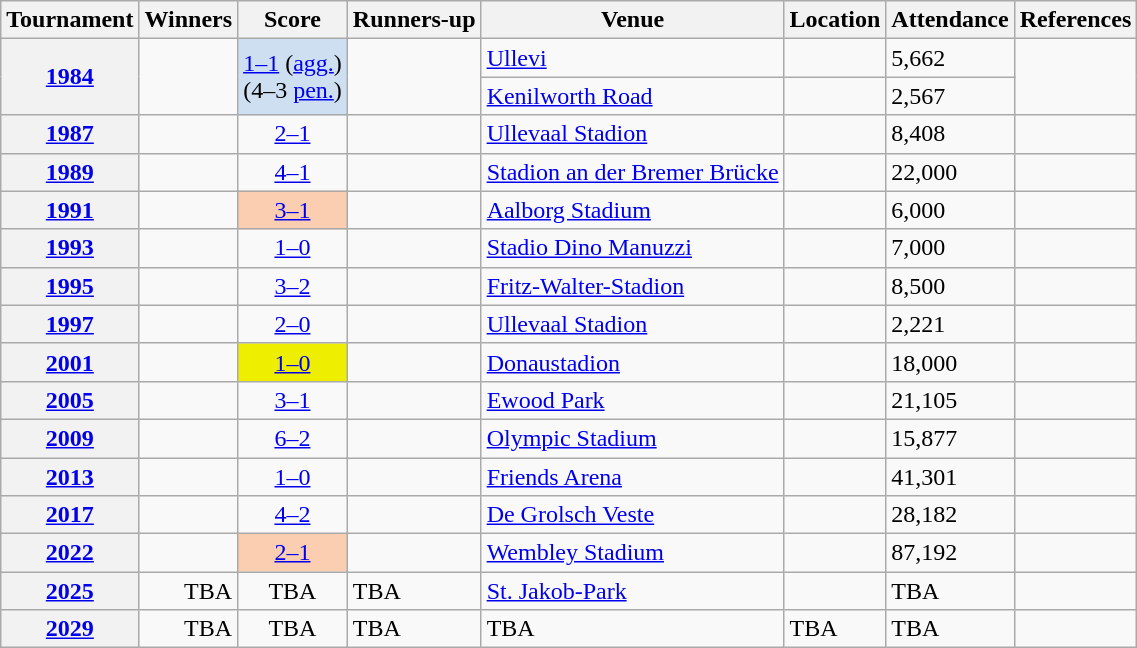<table class="sortable wikitable plainrowheaders">
<tr>
<th scope="col">Tournament</th>
<th scope="col">Winners</th>
<th scope="col">Score</th>
<th scope="col">Runners-up</th>
<th scope="col">Venue</th>
<th scope="col">Location</th>
<th scope="col">Attendance</th>
<th scope="col" class="unsortable">References</th>
</tr>
<tr>
<th scope="row" style="text-align:center" rowspan="2"><a href='#'>1984</a></th>
<td rowspan="2" align=right></td>
<td rowspan="2" align="center" bgcolor="#cedff2"><a href='#'>1–1</a> (<a href='#'>agg.</a>)<br>(4–3 <a href='#'>pen.</a>)</td>
<td rowspan="2" align=left></td>
<td><a href='#'>Ullevi</a></td>
<td></td>
<td>5,662</td>
<td rowspan="2"></td>
</tr>
<tr>
<td><a href='#'>Kenilworth Road</a></td>
<td></td>
<td>2,567</td>
</tr>
<tr>
<th scope="row" style=text-align:center><a href='#'>1987</a></th>
<td align=right></td>
<td align="center"><a href='#'>2–1</a></td>
<td align=left></td>
<td><a href='#'>Ullevaal Stadion</a></td>
<td></td>
<td>8,408</td>
<td></td>
</tr>
<tr>
<th scope="row" style=text-align:center><a href='#'>1989</a></th>
<td align=right></td>
<td align="center"><a href='#'>4–1</a></td>
<td align=left></td>
<td><a href='#'>Stadion an der Bremer Brücke</a></td>
<td></td>
<td>22,000</td>
<td></td>
</tr>
<tr>
<th scope="row" style=text-align:center><a href='#'>1991</a></th>
<td align=right></td>
<td align="center" bgcolor="#FBCEB1"><a href='#'>3–1</a> </td>
<td align=left></td>
<td><a href='#'>Aalborg Stadium</a></td>
<td></td>
<td>6,000</td>
<td></td>
</tr>
<tr>
<th scope="row" style=text-align:center><a href='#'>1993</a></th>
<td align=right></td>
<td align="center"><a href='#'>1–0</a></td>
<td align=left></td>
<td><a href='#'>Stadio Dino Manuzzi</a></td>
<td></td>
<td>7,000</td>
<td></td>
</tr>
<tr>
<th scope="row" style=text-align:center><a href='#'>1995</a></th>
<td align=right></td>
<td align="center"><a href='#'>3–2</a></td>
<td align=left></td>
<td><a href='#'>Fritz-Walter-Stadion</a></td>
<td></td>
<td>8,500</td>
<td></td>
</tr>
<tr>
<th scope="row" style=text-align:center><a href='#'>1997</a></th>
<td align=right></td>
<td align="center"><a href='#'>2–0</a></td>
<td align=left></td>
<td><a href='#'>Ullevaal Stadion</a></td>
<td></td>
<td>2,221</td>
<td></td>
</tr>
<tr>
<th scope="row" style=text-align:center><a href='#'>2001</a></th>
<td align=right></td>
<td align="center" bgcolor="#eeee00"><a href='#'>1–0</a> </td>
<td align=left></td>
<td><a href='#'>Donaustadion</a></td>
<td></td>
<td>18,000</td>
<td></td>
</tr>
<tr>
<th scope="row" style=text-align:center><a href='#'>2005</a></th>
<td align=right></td>
<td align="center"><a href='#'>3–1</a></td>
<td align=left></td>
<td><a href='#'>Ewood Park</a></td>
<td></td>
<td>21,105</td>
<td></td>
</tr>
<tr>
<th scope="row" style=text-align:center><a href='#'>2009</a></th>
<td align=right></td>
<td align="center"><a href='#'>6–2</a></td>
<td align=left></td>
<td><a href='#'>Olympic Stadium</a></td>
<td></td>
<td>15,877</td>
<td></td>
</tr>
<tr>
<th scope="row" style=text-align:center><a href='#'>2013</a></th>
<td align=right></td>
<td align="center"><a href='#'>1–0</a></td>
<td align=left></td>
<td><a href='#'>Friends Arena</a></td>
<td></td>
<td>41,301</td>
<td></td>
</tr>
<tr>
<th scope="row" style=text-align:center><a href='#'>2017</a></th>
<td align=right></td>
<td align="center"><a href='#'>4–2</a></td>
<td align=left></td>
<td><a href='#'>De Grolsch Veste</a></td>
<td></td>
<td>28,182</td>
<td></td>
</tr>
<tr>
<th scope="row" style=text-align:center><a href='#'>2022</a></th>
<td align=right></td>
<td align="center" bgcolor="#FBCEB1"><a href='#'>2–1</a> </td>
<td align=left></td>
<td><a href='#'>Wembley Stadium</a></td>
<td></td>
<td>87,192</td>
<td></td>
</tr>
<tr>
<th scope="row" style=text-align:center><a href='#'>2025</a></th>
<td align=right>TBA</td>
<td align="center">TBA</td>
<td>TBA</td>
<td><a href='#'>St. Jakob-Park</a></td>
<td></td>
<td>TBA</td>
<td></td>
</tr>
<tr>
<th scope="row" style=text-align:center><a href='#'>2029</a></th>
<td align=right>TBA</td>
<td align="center">TBA</td>
<td>TBA</td>
<td>TBA</td>
<td>TBA</td>
<td>TBA</td>
<td></td>
</tr>
</table>
